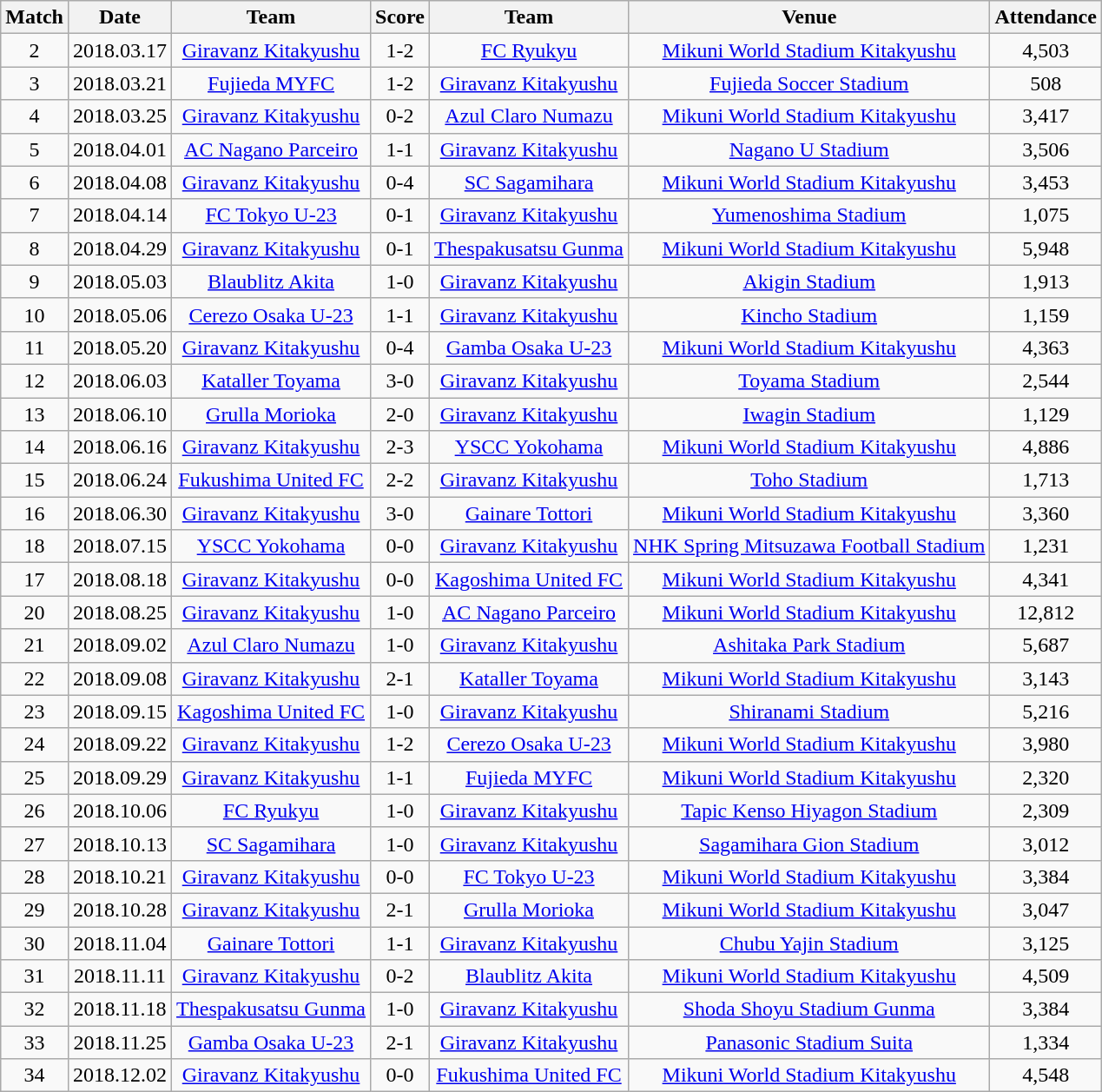<table class="wikitable" style="text-align:center;">
<tr>
<th>Match</th>
<th>Date</th>
<th>Team</th>
<th>Score</th>
<th>Team</th>
<th>Venue</th>
<th>Attendance</th>
</tr>
<tr>
<td>2</td>
<td>2018.03.17</td>
<td><a href='#'>Giravanz Kitakyushu</a></td>
<td>1-2</td>
<td><a href='#'>FC Ryukyu</a></td>
<td><a href='#'>Mikuni World Stadium Kitakyushu</a></td>
<td>4,503</td>
</tr>
<tr>
<td>3</td>
<td>2018.03.21</td>
<td><a href='#'>Fujieda MYFC</a></td>
<td>1-2</td>
<td><a href='#'>Giravanz Kitakyushu</a></td>
<td><a href='#'>Fujieda Soccer Stadium</a></td>
<td>508</td>
</tr>
<tr>
<td>4</td>
<td>2018.03.25</td>
<td><a href='#'>Giravanz Kitakyushu</a></td>
<td>0-2</td>
<td><a href='#'>Azul Claro Numazu</a></td>
<td><a href='#'>Mikuni World Stadium Kitakyushu</a></td>
<td>3,417</td>
</tr>
<tr>
<td>5</td>
<td>2018.04.01</td>
<td><a href='#'>AC Nagano Parceiro</a></td>
<td>1-1</td>
<td><a href='#'>Giravanz Kitakyushu</a></td>
<td><a href='#'>Nagano U Stadium</a></td>
<td>3,506</td>
</tr>
<tr>
<td>6</td>
<td>2018.04.08</td>
<td><a href='#'>Giravanz Kitakyushu</a></td>
<td>0-4</td>
<td><a href='#'>SC Sagamihara</a></td>
<td><a href='#'>Mikuni World Stadium Kitakyushu</a></td>
<td>3,453</td>
</tr>
<tr>
<td>7</td>
<td>2018.04.14</td>
<td><a href='#'>FC Tokyo U-23</a></td>
<td>0-1</td>
<td><a href='#'>Giravanz Kitakyushu</a></td>
<td><a href='#'>Yumenoshima Stadium</a></td>
<td>1,075</td>
</tr>
<tr>
<td>8</td>
<td>2018.04.29</td>
<td><a href='#'>Giravanz Kitakyushu</a></td>
<td>0-1</td>
<td><a href='#'>Thespakusatsu Gunma</a></td>
<td><a href='#'>Mikuni World Stadium Kitakyushu</a></td>
<td>5,948</td>
</tr>
<tr>
<td>9</td>
<td>2018.05.03</td>
<td><a href='#'>Blaublitz Akita</a></td>
<td>1-0</td>
<td><a href='#'>Giravanz Kitakyushu</a></td>
<td><a href='#'>Akigin Stadium</a></td>
<td>1,913</td>
</tr>
<tr>
<td>10</td>
<td>2018.05.06</td>
<td><a href='#'>Cerezo Osaka U-23</a></td>
<td>1-1</td>
<td><a href='#'>Giravanz Kitakyushu</a></td>
<td><a href='#'>Kincho Stadium</a></td>
<td>1,159</td>
</tr>
<tr>
<td>11</td>
<td>2018.05.20</td>
<td><a href='#'>Giravanz Kitakyushu</a></td>
<td>0-4</td>
<td><a href='#'>Gamba Osaka U-23</a></td>
<td><a href='#'>Mikuni World Stadium Kitakyushu</a></td>
<td>4,363</td>
</tr>
<tr>
<td>12</td>
<td>2018.06.03</td>
<td><a href='#'>Kataller Toyama</a></td>
<td>3-0</td>
<td><a href='#'>Giravanz Kitakyushu</a></td>
<td><a href='#'>Toyama Stadium</a></td>
<td>2,544</td>
</tr>
<tr>
<td>13</td>
<td>2018.06.10</td>
<td><a href='#'>Grulla Morioka</a></td>
<td>2-0</td>
<td><a href='#'>Giravanz Kitakyushu</a></td>
<td><a href='#'>Iwagin Stadium</a></td>
<td>1,129</td>
</tr>
<tr>
<td>14</td>
<td>2018.06.16</td>
<td><a href='#'>Giravanz Kitakyushu</a></td>
<td>2-3</td>
<td><a href='#'>YSCC Yokohama</a></td>
<td><a href='#'>Mikuni World Stadium Kitakyushu</a></td>
<td>4,886</td>
</tr>
<tr>
<td>15</td>
<td>2018.06.24</td>
<td><a href='#'>Fukushima United FC</a></td>
<td>2-2</td>
<td><a href='#'>Giravanz Kitakyushu</a></td>
<td><a href='#'>Toho Stadium</a></td>
<td>1,713</td>
</tr>
<tr>
<td>16</td>
<td>2018.06.30</td>
<td><a href='#'>Giravanz Kitakyushu</a></td>
<td>3-0</td>
<td><a href='#'>Gainare Tottori</a></td>
<td><a href='#'>Mikuni World Stadium Kitakyushu</a></td>
<td>3,360</td>
</tr>
<tr>
<td>18</td>
<td>2018.07.15</td>
<td><a href='#'>YSCC Yokohama</a></td>
<td>0-0</td>
<td><a href='#'>Giravanz Kitakyushu</a></td>
<td><a href='#'>NHK Spring Mitsuzawa Football Stadium</a></td>
<td>1,231</td>
</tr>
<tr>
<td>17</td>
<td>2018.08.18</td>
<td><a href='#'>Giravanz Kitakyushu</a></td>
<td>0-0</td>
<td><a href='#'>Kagoshima United FC</a></td>
<td><a href='#'>Mikuni World Stadium Kitakyushu</a></td>
<td>4,341</td>
</tr>
<tr>
<td>20</td>
<td>2018.08.25</td>
<td><a href='#'>Giravanz Kitakyushu</a></td>
<td>1-0</td>
<td><a href='#'>AC Nagano Parceiro</a></td>
<td><a href='#'>Mikuni World Stadium Kitakyushu</a></td>
<td>12,812</td>
</tr>
<tr>
<td>21</td>
<td>2018.09.02</td>
<td><a href='#'>Azul Claro Numazu</a></td>
<td>1-0</td>
<td><a href='#'>Giravanz Kitakyushu</a></td>
<td><a href='#'>Ashitaka Park Stadium</a></td>
<td>5,687</td>
</tr>
<tr>
<td>22</td>
<td>2018.09.08</td>
<td><a href='#'>Giravanz Kitakyushu</a></td>
<td>2-1</td>
<td><a href='#'>Kataller Toyama</a></td>
<td><a href='#'>Mikuni World Stadium Kitakyushu</a></td>
<td>3,143</td>
</tr>
<tr>
<td>23</td>
<td>2018.09.15</td>
<td><a href='#'>Kagoshima United FC</a></td>
<td>1-0</td>
<td><a href='#'>Giravanz Kitakyushu</a></td>
<td><a href='#'>Shiranami Stadium</a></td>
<td>5,216</td>
</tr>
<tr>
<td>24</td>
<td>2018.09.22</td>
<td><a href='#'>Giravanz Kitakyushu</a></td>
<td>1-2</td>
<td><a href='#'>Cerezo Osaka U-23</a></td>
<td><a href='#'>Mikuni World Stadium Kitakyushu</a></td>
<td>3,980</td>
</tr>
<tr>
<td>25</td>
<td>2018.09.29</td>
<td><a href='#'>Giravanz Kitakyushu</a></td>
<td>1-1</td>
<td><a href='#'>Fujieda MYFC</a></td>
<td><a href='#'>Mikuni World Stadium Kitakyushu</a></td>
<td>2,320</td>
</tr>
<tr>
<td>26</td>
<td>2018.10.06</td>
<td><a href='#'>FC Ryukyu</a></td>
<td>1-0</td>
<td><a href='#'>Giravanz Kitakyushu</a></td>
<td><a href='#'>Tapic Kenso Hiyagon Stadium</a></td>
<td>2,309</td>
</tr>
<tr>
<td>27</td>
<td>2018.10.13</td>
<td><a href='#'>SC Sagamihara</a></td>
<td>1-0</td>
<td><a href='#'>Giravanz Kitakyushu</a></td>
<td><a href='#'>Sagamihara Gion Stadium</a></td>
<td>3,012</td>
</tr>
<tr>
<td>28</td>
<td>2018.10.21</td>
<td><a href='#'>Giravanz Kitakyushu</a></td>
<td>0-0</td>
<td><a href='#'>FC Tokyo U-23</a></td>
<td><a href='#'>Mikuni World Stadium Kitakyushu</a></td>
<td>3,384</td>
</tr>
<tr>
<td>29</td>
<td>2018.10.28</td>
<td><a href='#'>Giravanz Kitakyushu</a></td>
<td>2-1</td>
<td><a href='#'>Grulla Morioka</a></td>
<td><a href='#'>Mikuni World Stadium Kitakyushu</a></td>
<td>3,047</td>
</tr>
<tr>
<td>30</td>
<td>2018.11.04</td>
<td><a href='#'>Gainare Tottori</a></td>
<td>1-1</td>
<td><a href='#'>Giravanz Kitakyushu</a></td>
<td><a href='#'>Chubu Yajin Stadium</a></td>
<td>3,125</td>
</tr>
<tr>
<td>31</td>
<td>2018.11.11</td>
<td><a href='#'>Giravanz Kitakyushu</a></td>
<td>0-2</td>
<td><a href='#'>Blaublitz Akita</a></td>
<td><a href='#'>Mikuni World Stadium Kitakyushu</a></td>
<td>4,509</td>
</tr>
<tr>
<td>32</td>
<td>2018.11.18</td>
<td><a href='#'>Thespakusatsu Gunma</a></td>
<td>1-0</td>
<td><a href='#'>Giravanz Kitakyushu</a></td>
<td><a href='#'>Shoda Shoyu Stadium Gunma</a></td>
<td>3,384</td>
</tr>
<tr>
<td>33</td>
<td>2018.11.25</td>
<td><a href='#'>Gamba Osaka U-23</a></td>
<td>2-1</td>
<td><a href='#'>Giravanz Kitakyushu</a></td>
<td><a href='#'>Panasonic Stadium Suita</a></td>
<td>1,334</td>
</tr>
<tr>
<td>34</td>
<td>2018.12.02</td>
<td><a href='#'>Giravanz Kitakyushu</a></td>
<td>0-0</td>
<td><a href='#'>Fukushima United FC</a></td>
<td><a href='#'>Mikuni World Stadium Kitakyushu</a></td>
<td>4,548</td>
</tr>
</table>
